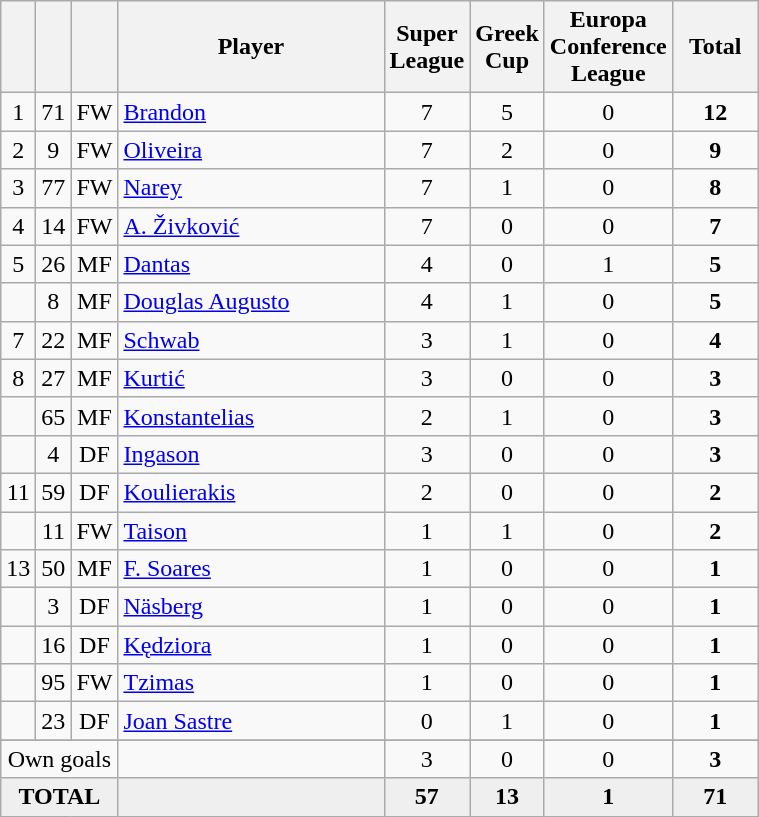<table class="wikitable sortable" style="text-align:center">
<tr>
<th width=5></th>
<th width=5></th>
<th width=5></th>
<th width=170>Player</th>
<th width=30>Super League</th>
<th width=30>Greek Cup</th>
<th width=30px>Europa Conference League</th>
<th width=50>Total</th>
</tr>
<tr>
<td>1</td>
<td>71</td>
<td>FW</td>
<td align=left> <a href='#'>Brandon</a></td>
<td>7</td>
<td>5</td>
<td>0</td>
<td><strong>12</strong></td>
</tr>
<tr>
<td>2</td>
<td>9</td>
<td>FW</td>
<td align=left> <a href='#'>Oliveira</a></td>
<td>7</td>
<td>2</td>
<td>0</td>
<td><strong>9</strong></td>
</tr>
<tr>
<td>3</td>
<td>77</td>
<td>FW</td>
<td align=left> <a href='#'>Narey</a></td>
<td>7</td>
<td>1</td>
<td>0</td>
<td><strong>8</strong></td>
</tr>
<tr>
<td>4</td>
<td>14</td>
<td>FW</td>
<td align=left> <a href='#'>A. Živković</a></td>
<td>7</td>
<td>0</td>
<td>0</td>
<td><strong>7</strong></td>
</tr>
<tr>
<td>5</td>
<td>26</td>
<td>MF</td>
<td align=left> <a href='#'>Dantas</a></td>
<td>4</td>
<td>0</td>
<td>1</td>
<td><strong>5</strong></td>
</tr>
<tr>
<td></td>
<td>8</td>
<td>MF</td>
<td align=left> <a href='#'>Douglas Augusto</a></td>
<td>4</td>
<td>1</td>
<td>0</td>
<td><strong>5</strong></td>
</tr>
<tr>
<td>7</td>
<td>22</td>
<td>MF</td>
<td align=left> <a href='#'>Schwab</a></td>
<td>3</td>
<td>1</td>
<td>0</td>
<td><strong>4</strong></td>
</tr>
<tr>
<td>8</td>
<td>27</td>
<td>MF</td>
<td align=left> <a href='#'>Kurtić</a></td>
<td>3</td>
<td>0</td>
<td>0</td>
<td><strong>3</strong></td>
</tr>
<tr>
<td></td>
<td>65</td>
<td>MF</td>
<td align=left> <a href='#'>Konstantelias</a></td>
<td>2</td>
<td>1</td>
<td>0</td>
<td><strong>3</strong></td>
</tr>
<tr>
<td></td>
<td>4</td>
<td>DF</td>
<td align=left> <a href='#'>Ingason</a></td>
<td>3</td>
<td>0</td>
<td>0</td>
<td><strong>3</strong></td>
</tr>
<tr>
<td>11</td>
<td>59</td>
<td>DF</td>
<td align=left> <a href='#'>Koulierakis</a></td>
<td>2</td>
<td>0</td>
<td>0</td>
<td><strong>2</strong></td>
</tr>
<tr>
<td></td>
<td>11</td>
<td>FW</td>
<td align=left> <a href='#'>Taison</a></td>
<td>1</td>
<td>1</td>
<td>0</td>
<td><strong>2</strong></td>
</tr>
<tr>
<td>13</td>
<td>50</td>
<td>MF</td>
<td align=left> <a href='#'>F. Soares</a></td>
<td>1</td>
<td>0</td>
<td>0</td>
<td><strong>1</strong></td>
</tr>
<tr>
<td></td>
<td>3</td>
<td>DF</td>
<td align=left> <a href='#'>Näsberg</a></td>
<td>1</td>
<td>0</td>
<td>0</td>
<td><strong>1</strong></td>
</tr>
<tr>
<td></td>
<td>16</td>
<td>DF</td>
<td align=left> <a href='#'>Kędziora</a></td>
<td>1</td>
<td>0</td>
<td>0</td>
<td><strong>1</strong></td>
</tr>
<tr>
<td></td>
<td>95</td>
<td>FW</td>
<td align=left> <a href='#'>Tzimas</a></td>
<td>1</td>
<td>0</td>
<td>0</td>
<td><strong>1</strong></td>
</tr>
<tr>
<td></td>
<td>23</td>
<td>DF</td>
<td align=left> <a href='#'>Joan Sastre</a></td>
<td>0</td>
<td>1</td>
<td>0</td>
<td><strong>1</strong></td>
</tr>
<tr>
</tr>
<tr>
<td colspan="3">Own goals</td>
<td></td>
<td>3</td>
<td>0</td>
<td>0</td>
<td><strong>3</strong></td>
</tr>
<tr bgcolor="#EFEFEF">
<td colspan=3><strong>TOTAL</strong></td>
<td></td>
<td><strong>57</strong></td>
<td><strong>13</strong></td>
<td><strong>1</strong></td>
<td><strong>71</strong></td>
</tr>
</table>
